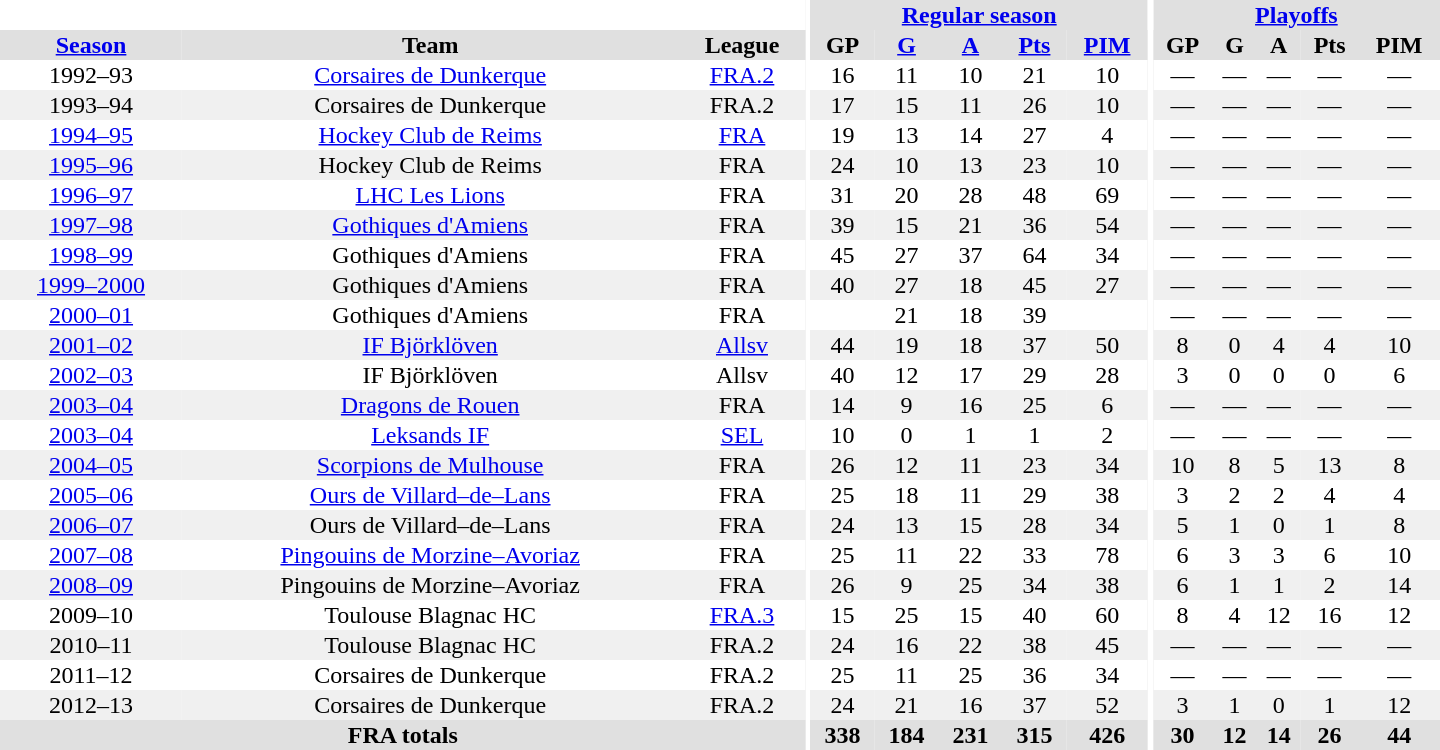<table border="0" cellpadding="1" cellspacing="0" style="text-align:center; width:60em">
<tr bgcolor="#e0e0e0">
<th colspan="3" bgcolor="#ffffff"></th>
<th rowspan="99" bgcolor="#ffffff"></th>
<th colspan="5"><a href='#'>Regular season</a></th>
<th rowspan="99" bgcolor="#ffffff"></th>
<th colspan="5"><a href='#'>Playoffs</a></th>
</tr>
<tr bgcolor="#e0e0e0">
<th><a href='#'>Season</a></th>
<th>Team</th>
<th>League</th>
<th>GP</th>
<th><a href='#'>G</a></th>
<th><a href='#'>A</a></th>
<th><a href='#'>Pts</a></th>
<th><a href='#'>PIM</a></th>
<th>GP</th>
<th>G</th>
<th>A</th>
<th>Pts</th>
<th>PIM</th>
</tr>
<tr>
<td>1992–93</td>
<td><a href='#'>Corsaires de Dunkerque</a></td>
<td><a href='#'>FRA.2</a></td>
<td>16</td>
<td>11</td>
<td>10</td>
<td>21</td>
<td>10</td>
<td>—</td>
<td>—</td>
<td>—</td>
<td>—</td>
<td>—</td>
</tr>
<tr bgcolor="#f0f0f0">
<td>1993–94</td>
<td>Corsaires de Dunkerque</td>
<td>FRA.2</td>
<td>17</td>
<td>15</td>
<td>11</td>
<td>26</td>
<td>10</td>
<td>—</td>
<td>—</td>
<td>—</td>
<td>—</td>
<td>—</td>
</tr>
<tr>
<td><a href='#'>1994–95</a></td>
<td><a href='#'>Hockey Club de Reims</a></td>
<td><a href='#'>FRA</a></td>
<td>19</td>
<td>13</td>
<td>14</td>
<td>27</td>
<td>4</td>
<td>—</td>
<td>—</td>
<td>—</td>
<td>—</td>
<td>—</td>
</tr>
<tr bgcolor="#f0f0f0">
<td><a href='#'>1995–96</a></td>
<td>Hockey Club de Reims</td>
<td>FRA</td>
<td>24</td>
<td>10</td>
<td>13</td>
<td>23</td>
<td>10</td>
<td>—</td>
<td>—</td>
<td>—</td>
<td>—</td>
<td>—</td>
</tr>
<tr>
<td><a href='#'>1996–97</a></td>
<td><a href='#'>LHC Les Lions</a></td>
<td>FRA</td>
<td>31</td>
<td>20</td>
<td>28</td>
<td>48</td>
<td>69</td>
<td>—</td>
<td>—</td>
<td>—</td>
<td>—</td>
<td>—</td>
</tr>
<tr bgcolor="#f0f0f0">
<td><a href='#'>1997–98</a></td>
<td><a href='#'>Gothiques d'Amiens</a></td>
<td>FRA</td>
<td>39</td>
<td>15</td>
<td>21</td>
<td>36</td>
<td>54</td>
<td>—</td>
<td>—</td>
<td>—</td>
<td>—</td>
<td>—</td>
</tr>
<tr>
<td><a href='#'>1998–99</a></td>
<td>Gothiques d'Amiens</td>
<td>FRA</td>
<td>45</td>
<td>27</td>
<td>37</td>
<td>64</td>
<td>34</td>
<td>—</td>
<td>—</td>
<td>—</td>
<td>—</td>
<td>—</td>
</tr>
<tr bgcolor="#f0f0f0">
<td><a href='#'>1999–2000</a></td>
<td>Gothiques d'Amiens</td>
<td>FRA</td>
<td>40</td>
<td>27</td>
<td>18</td>
<td>45</td>
<td>27</td>
<td>—</td>
<td>—</td>
<td>—</td>
<td>—</td>
<td>—</td>
</tr>
<tr>
<td><a href='#'>2000–01</a></td>
<td>Gothiques d'Amiens</td>
<td>FRA</td>
<td></td>
<td>21</td>
<td>18</td>
<td>39</td>
<td></td>
<td>—</td>
<td>—</td>
<td>—</td>
<td>—</td>
<td>—</td>
</tr>
<tr bgcolor="#f0f0f0">
<td><a href='#'>2001–02</a></td>
<td><a href='#'>IF Björklöven</a></td>
<td><a href='#'>Allsv</a></td>
<td>44</td>
<td>19</td>
<td>18</td>
<td>37</td>
<td>50</td>
<td>8</td>
<td>0</td>
<td>4</td>
<td>4</td>
<td>10</td>
</tr>
<tr>
<td><a href='#'>2002–03</a></td>
<td>IF Björklöven</td>
<td>Allsv</td>
<td>40</td>
<td>12</td>
<td>17</td>
<td>29</td>
<td>28</td>
<td>3</td>
<td>0</td>
<td>0</td>
<td>0</td>
<td>6</td>
</tr>
<tr bgcolor="#f0f0f0">
<td><a href='#'>2003–04</a></td>
<td><a href='#'>Dragons de Rouen</a></td>
<td>FRA</td>
<td>14</td>
<td>9</td>
<td>16</td>
<td>25</td>
<td>6</td>
<td>—</td>
<td>—</td>
<td>—</td>
<td>—</td>
<td>—</td>
</tr>
<tr>
<td><a href='#'>2003–04</a></td>
<td><a href='#'>Leksands IF</a></td>
<td><a href='#'>SEL</a></td>
<td>10</td>
<td>0</td>
<td>1</td>
<td>1</td>
<td>2</td>
<td>—</td>
<td>—</td>
<td>—</td>
<td>—</td>
<td>—</td>
</tr>
<tr bgcolor="#f0f0f0">
<td><a href='#'>2004–05</a></td>
<td><a href='#'>Scorpions de Mulhouse</a></td>
<td>FRA</td>
<td>26</td>
<td>12</td>
<td>11</td>
<td>23</td>
<td>34</td>
<td>10</td>
<td>8</td>
<td>5</td>
<td>13</td>
<td>8</td>
</tr>
<tr>
<td><a href='#'>2005–06</a></td>
<td><a href='#'>Ours de Villard–de–Lans</a></td>
<td>FRA</td>
<td>25</td>
<td>18</td>
<td>11</td>
<td>29</td>
<td>38</td>
<td>3</td>
<td>2</td>
<td>2</td>
<td>4</td>
<td>4</td>
</tr>
<tr bgcolor="#f0f0f0">
<td><a href='#'>2006–07</a></td>
<td>Ours de Villard–de–Lans</td>
<td>FRA</td>
<td>24</td>
<td>13</td>
<td>15</td>
<td>28</td>
<td>34</td>
<td>5</td>
<td>1</td>
<td>0</td>
<td>1</td>
<td>8</td>
</tr>
<tr>
<td><a href='#'>2007–08</a></td>
<td><a href='#'>Pingouins de Morzine–Avoriaz</a></td>
<td>FRA</td>
<td>25</td>
<td>11</td>
<td>22</td>
<td>33</td>
<td>78</td>
<td>6</td>
<td>3</td>
<td>3</td>
<td>6</td>
<td>10</td>
</tr>
<tr bgcolor="#f0f0f0">
<td><a href='#'>2008–09</a></td>
<td>Pingouins de Morzine–Avoriaz</td>
<td>FRA</td>
<td>26</td>
<td>9</td>
<td>25</td>
<td>34</td>
<td>38</td>
<td>6</td>
<td>1</td>
<td>1</td>
<td>2</td>
<td>14</td>
</tr>
<tr>
<td>2009–10</td>
<td>Toulouse Blagnac HC</td>
<td><a href='#'>FRA.3</a></td>
<td>15</td>
<td>25</td>
<td>15</td>
<td>40</td>
<td>60</td>
<td>8</td>
<td>4</td>
<td>12</td>
<td>16</td>
<td>12</td>
</tr>
<tr bgcolor="#f0f0f0">
<td>2010–11</td>
<td>Toulouse Blagnac HC</td>
<td>FRA.2</td>
<td>24</td>
<td>16</td>
<td>22</td>
<td>38</td>
<td>45</td>
<td>—</td>
<td>—</td>
<td>—</td>
<td>—</td>
<td>—</td>
</tr>
<tr>
<td>2011–12</td>
<td>Corsaires de Dunkerque</td>
<td>FRA.2</td>
<td>25</td>
<td>11</td>
<td>25</td>
<td>36</td>
<td>34</td>
<td>—</td>
<td>—</td>
<td>—</td>
<td>—</td>
<td>—</td>
</tr>
<tr bgcolor="#f0f0f0">
<td>2012–13</td>
<td>Corsaires de Dunkerque</td>
<td>FRA.2</td>
<td>24</td>
<td>21</td>
<td>16</td>
<td>37</td>
<td>52</td>
<td>3</td>
<td>1</td>
<td>0</td>
<td>1</td>
<td>12</td>
</tr>
<tr bgcolor="#e0e0e0">
<th colspan="3">FRA totals</th>
<th>338</th>
<th>184</th>
<th>231</th>
<th>315</th>
<th>426</th>
<th>30</th>
<th>12</th>
<th>14</th>
<th>26</th>
<th>44</th>
</tr>
</table>
